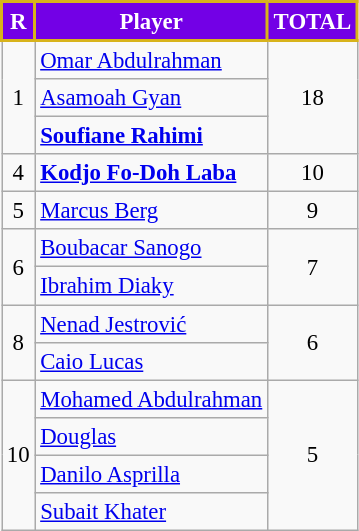<table border="0" class="wikitable" style="text-align:center;font-size:95%">
<tr>
<th scope=col style="color:#FFFFFF; background: #7300E6; border:2px solid #D8B31B;">R</th>
<th scope=col style="color:#FFFFFF; background: #7300E6; border:2px solid #D8B31B;">Player</th>
<th scope=col style="color:#FFFFFF; background: #7300E6; border:2px solid #D8B31B;">TOTAL</th>
</tr>
<tr>
<td rowspan=3>1</td>
<td align=left> <a href='#'>Omar Abdulrahman</a></td>
<td rowspan=3 align=center>18</td>
</tr>
<tr>
<td align=left> <a href='#'>Asamoah Gyan</a></td>
</tr>
<tr>
<td align="left"> <strong><a href='#'>Soufiane Rahimi</a></strong></td>
</tr>
<tr>
<td>4</td>
<td align="left"> <strong><a href='#'>Kodjo Fo-Doh Laba</a></strong></td>
<td align=center>10</td>
</tr>
<tr>
<td>5</td>
<td align="left"> <a href='#'>Marcus Berg</a></td>
<td align="center">9</td>
</tr>
<tr>
<td rowspan=2>6</td>
<td align=left> <a href='#'>Boubacar Sanogo</a></td>
<td rowspan=2 align=center>7</td>
</tr>
<tr>
<td align=left> <a href='#'>Ibrahim Diaky</a></td>
</tr>
<tr>
<td rowspan=2>8</td>
<td align=left> <a href='#'>Nenad Jestrović</a></td>
<td rowspan=2 align=center>6</td>
</tr>
<tr>
<td align=left> <a href='#'>Caio Lucas</a></td>
</tr>
<tr>
<td rowspan=4>10</td>
<td align=left> <a href='#'>Mohamed Abdulrahman</a></td>
<td rowspan=4 align=center>5</td>
</tr>
<tr>
<td align=left> <a href='#'>Douglas</a></td>
</tr>
<tr>
<td align=left> <a href='#'>Danilo Asprilla</a></td>
</tr>
<tr>
<td align=left> <a href='#'>Subait Khater</a></td>
</tr>
</table>
